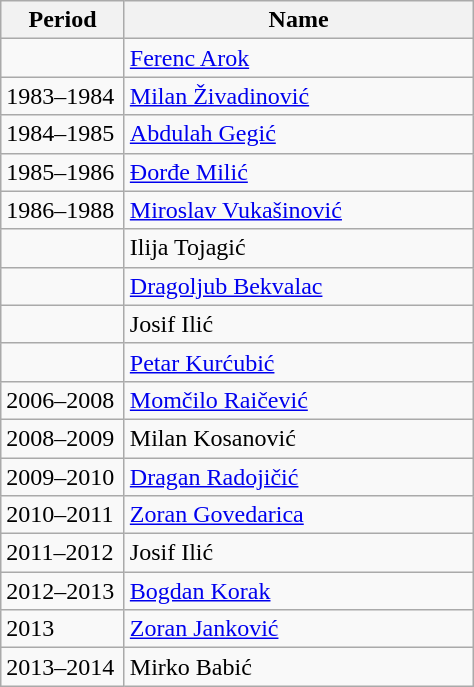<table class="wikitable">
<tr>
<th width="75">Period</th>
<th width="225">Name</th>
</tr>
<tr>
<td></td>
<td> <a href='#'>Ferenc Arok</a></td>
</tr>
<tr>
<td>1983–1984</td>
<td> <a href='#'>Milan Živadinović</a></td>
</tr>
<tr>
<td>1984–1985</td>
<td> <a href='#'>Abdulah Gegić</a></td>
</tr>
<tr>
<td>1985–1986</td>
<td> <a href='#'>Đorđe Milić</a></td>
</tr>
<tr>
<td>1986–1988</td>
<td> <a href='#'>Miroslav Vukašinović</a></td>
</tr>
<tr>
<td></td>
<td> Ilija Tojagić</td>
</tr>
<tr>
<td></td>
<td> <a href='#'>Dragoljub Bekvalac</a></td>
</tr>
<tr>
<td></td>
<td> Josif Ilić</td>
</tr>
<tr>
<td></td>
<td> <a href='#'>Petar Kurćubić</a></td>
</tr>
<tr>
<td>2006–2008</td>
<td> <a href='#'>Momčilo Raičević</a></td>
</tr>
<tr>
<td>2008–2009</td>
<td> Milan Kosanović</td>
</tr>
<tr>
<td>2009–2010</td>
<td> <a href='#'>Dragan Radojičić</a></td>
</tr>
<tr>
<td>2010–2011</td>
<td> <a href='#'>Zoran Govedarica</a></td>
</tr>
<tr>
<td>2011–2012</td>
<td> Josif Ilić</td>
</tr>
<tr>
<td>2012–2013</td>
<td> <a href='#'>Bogdan Korak</a></td>
</tr>
<tr>
<td>2013</td>
<td> <a href='#'>Zoran Janković</a></td>
</tr>
<tr>
<td>2013–2014</td>
<td> Mirko Babić</td>
</tr>
</table>
